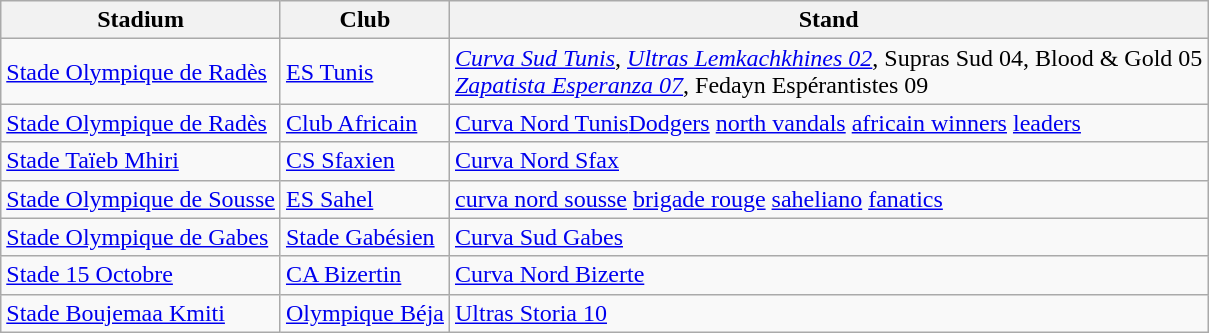<table class="wikitable">
<tr>
<th>Stadium</th>
<th>Club</th>
<th>Stand</th>
</tr>
<tr>
<td style="text-align:left;"><a href='#'>Stade Olympique de Radès</a></td>
<td><a href='#'>ES Tunis</a></td>
<td><a href='#'><em>Curva Sud Tunis</em></a>, <a href='#'><em>Ultras Lemkachkhines 02</em></a>, Supras Sud 04, Blood & Gold 05  <br> <a href='#'><em>Zapatista Esperanza 07</em></a>, Fedayn Espérantistes 09</td>
</tr>
<tr>
<td style="text-align:left;"><a href='#'>Stade Olympique de Radès</a></td>
<td><a href='#'>Club Africain</a></td>
<td><a href='#'>Curva Nord Tunis</a><a href='#'>Dodgers</a> <a href='#'>north vandals</a> <a href='#'>africain winners</a> <a href='#'>leaders</a></td>
</tr>
<tr>
<td style="text-align:left;"><a href='#'>Stade Taïeb Mhiri</a></td>
<td><a href='#'>CS Sfaxien</a></td>
<td><a href='#'>Curva Nord Sfax</a></td>
</tr>
<tr>
<td style="text-align:left;"><a href='#'>Stade Olympique de Sousse</a></td>
<td><a href='#'>ES Sahel</a></td>
<td><a href='#'>curva nord sousse</a> <a href='#'>brigade rouge</a> <a href='#'>saheliano</a> <a href='#'>fanatics</a></td>
</tr>
<tr>
<td style="text-align:left;"><a href='#'>Stade Olympique de Gabes</a></td>
<td><a href='#'>Stade Gabésien</a></td>
<td><a href='#'>Curva Sud Gabes</a></td>
</tr>
<tr>
<td style="text-align:left;"><a href='#'>Stade 15 Octobre</a></td>
<td><a href='#'>CA Bizertin</a></td>
<td><a href='#'>Curva Nord Bizerte</a></td>
</tr>
<tr>
<td style="text-align:left;"><a href='#'>Stade Boujemaa Kmiti</a></td>
<td><a href='#'>Olympique Béja</a></td>
<td><a href='#'>Ultras Storia 10</a></td>
</tr>
</table>
